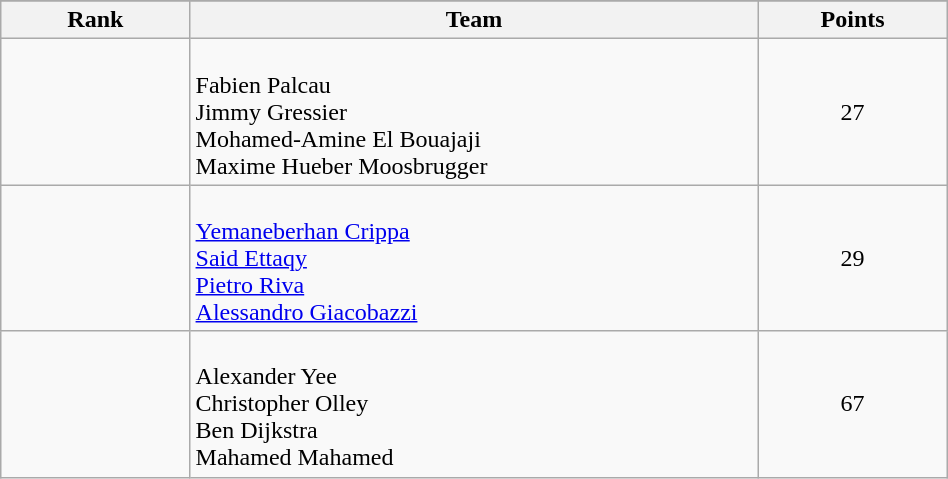<table class="wikitable" style="text-align:center;" width="50%">
<tr>
</tr>
<tr>
<th width=10%>Rank</th>
<th width=30%>Team</th>
<th width=10%>Points</th>
</tr>
<tr>
<td></td>
<td align="left"><br>Fabien Palcau<br>Jimmy Gressier<br>Mohamed-Amine El Bouajaji<br>Maxime Hueber Moosbrugger</td>
<td>27</td>
</tr>
<tr>
<td></td>
<td align="left"><br><a href='#'>Yemaneberhan Crippa</a><br><a href='#'>Said Ettaqy</a><br><a href='#'>Pietro Riva</a><br><a href='#'>Alessandro Giacobazzi</a></td>
<td>29</td>
</tr>
<tr>
<td></td>
<td align="left"><br>Alexander Yee<br>Christopher Olley<br>Ben Dijkstra<br>Mahamed Mahamed</td>
<td>67</td>
</tr>
</table>
